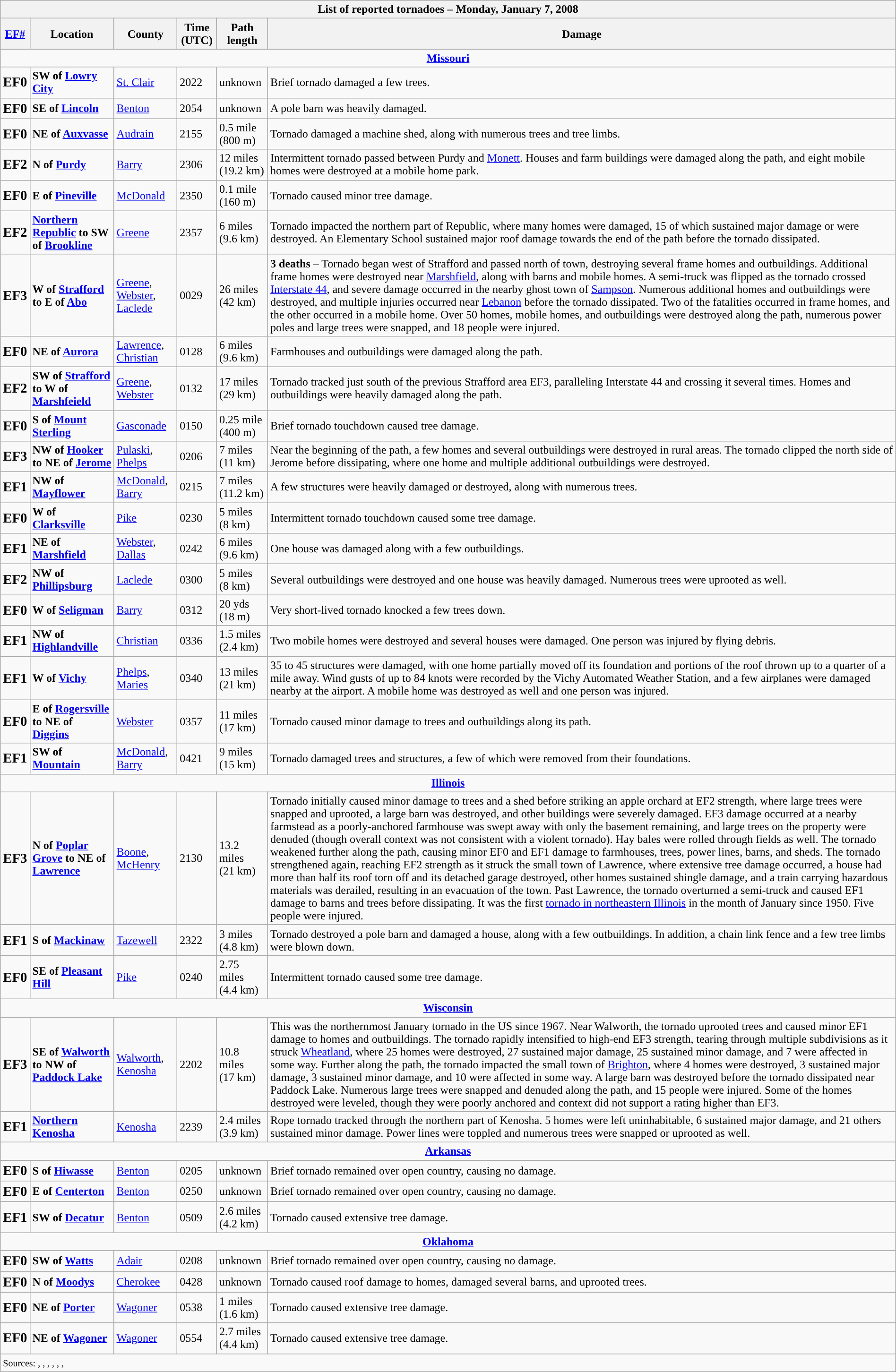<table class="wikitable collapsible" style="width:100%;">
<tr>
<th colspan="6">List of reported tornadoes – Monday, January 7, 2008</th>
</tr>
<tr>
<th><a href='#'>EF#</a></th>
<th>Location</th>
<th>County</th>
<th>Time (UTC)</th>
<th>Path length</th>
<th>Damage</th>
</tr>
<tr>
<td colspan="7" style="text-align:center;"><strong><a href='#'>Missouri</a></strong></td>
</tr>
<tr>
<td><big><strong>EF0</strong></big></td>
<td><strong>SW of <a href='#'>Lowry City</a></strong></td>
<td><a href='#'>St. Clair</a></td>
<td>2022</td>
<td>unknown</td>
<td>Brief tornado damaged a few trees.</td>
</tr>
<tr>
<td><big><strong>EF0</strong></big></td>
<td><strong>SE of <a href='#'>Lincoln</a></strong></td>
<td><a href='#'>Benton</a></td>
<td>2054</td>
<td>unknown</td>
<td>A pole barn was heavily damaged.</td>
</tr>
<tr>
<td><big><strong>EF0</strong></big></td>
<td><strong>NE of <a href='#'>Auxvasse</a></strong></td>
<td><a href='#'>Audrain</a></td>
<td>2155</td>
<td>0.5 mile<br>(800 m)</td>
<td>Tornado damaged a machine shed, along with numerous trees and tree limbs.</td>
</tr>
<tr>
<td><big><strong>EF2</strong></big></td>
<td><strong>N of <a href='#'>Purdy</a></strong></td>
<td><a href='#'>Barry</a></td>
<td>2306</td>
<td>12 miles <br> (19.2 km)</td>
<td>Intermittent tornado passed between Purdy and <a href='#'>Monett</a>. Houses and farm buildings were damaged along the path, and eight mobile homes were destroyed at a mobile home park.</td>
</tr>
<tr>
<td><big><strong>EF0</strong></big></td>
<td><strong>E of <a href='#'>Pineville</a></strong></td>
<td><a href='#'>McDonald</a></td>
<td>2350</td>
<td>0.1 mile<br>(160 m)</td>
<td>Tornado caused minor tree damage.</td>
</tr>
<tr>
<td><big><strong>EF2</strong></big></td>
<td><strong><a href='#'>Northern Republic</a> to SW of <a href='#'>Brookline</a></strong></td>
<td><a href='#'>Greene</a></td>
<td>2357</td>
<td>6 miles<br>(9.6 km)</td>
<td>Tornado impacted the northern part of Republic, where many homes were damaged, 15 of which sustained major damage or were destroyed. An Elementary School sustained major roof damage towards the end of the path before the tornado dissipated.</td>
</tr>
<tr>
<td><big><strong>EF3</strong></big></td>
<td><strong>W of <a href='#'>Strafford</a> to E of <a href='#'>Abo</a></strong></td>
<td><a href='#'>Greene</a>, <a href='#'>Webster</a>, <a href='#'>Laclede</a></td>
<td>0029</td>
<td>26 miles<br>(42 km)</td>
<td><strong>3 deaths</strong> – Tornado began west of Strafford and passed north of town, destroying several frame homes and outbuildings. Additional frame homes were destroyed near <a href='#'>Marshfield</a>, along with barns and mobile homes. A semi-truck was flipped as the tornado crossed <a href='#'>Interstate 44</a>, and severe damage occurred in the nearby ghost town of <a href='#'>Sampson</a>. Numerous additional homes and outbuildings were destroyed, and multiple injuries occurred near <a href='#'>Lebanon</a> before the tornado dissipated. Two of the fatalities occurred in frame homes, and the other occurred in a mobile home. Over 50 homes, mobile homes, and outbuildings were destroyed along the path, numerous power poles and large trees were snapped, and 18 people were injured.</td>
</tr>
<tr>
<td><big><strong>EF0</strong></big></td>
<td><strong>NE of <a href='#'>Aurora</a></strong></td>
<td><a href='#'>Lawrence</a>, <a href='#'>Christian</a></td>
<td>0128</td>
<td>6 miles<br>(9.6 km)</td>
<td>Farmhouses and outbuildings were damaged along the path.</td>
</tr>
<tr>
<td><big><strong>EF2</strong></big></td>
<td><strong>SW of <a href='#'>Strafford</a> to W of <a href='#'>Marshfeield</a></strong></td>
<td><a href='#'>Greene</a>, <a href='#'>Webster</a></td>
<td>0132</td>
<td>17 miles<br>(29 km)</td>
<td>Tornado tracked just south of the previous Strafford area EF3, paralleling Interstate 44 and crossing it several times. Homes and outbuildings were heavily damaged along the path.</td>
</tr>
<tr>
<td><big><strong>EF0</strong></big></td>
<td><strong>S of <a href='#'>Mount Sterling</a></strong></td>
<td><a href='#'>Gasconade</a></td>
<td>0150</td>
<td>0.25 mile <br>(400 m)</td>
<td>Brief tornado touchdown caused tree damage.</td>
</tr>
<tr>
<td><big><strong>EF3</strong></big></td>
<td><strong>NW of <a href='#'>Hooker</a> to NE of <a href='#'>Jerome</a></strong></td>
<td><a href='#'>Pulaski</a>, <a href='#'>Phelps</a></td>
<td>0206</td>
<td>7 miles<br>(11 km)</td>
<td>Near the beginning of the path, a few homes and several outbuildings were destroyed in rural areas. The tornado clipped the north side of Jerome before dissipating, where one home and multiple additional outbuildings were destroyed.</td>
</tr>
<tr>
<td><big><strong>EF1</strong></big></td>
<td><strong>NW of <a href='#'>Mayflower</a></strong></td>
<td><a href='#'>McDonald</a>, <a href='#'>Barry</a></td>
<td>0215</td>
<td>7 miles<br>(11.2 km)</td>
<td>A few structures were heavily damaged or destroyed, along with numerous trees.</td>
</tr>
<tr>
<td><big><strong>EF0</strong></big></td>
<td><strong>W of <a href='#'>Clarksville</a></strong></td>
<td><a href='#'>Pike</a></td>
<td>0230</td>
<td>5 miles<br>(8 km)</td>
<td>Intermittent tornado touchdown caused some tree damage.</td>
</tr>
<tr>
<td><big><strong>EF1</strong></big></td>
<td><strong>NE of <a href='#'>Marshfield</a></strong></td>
<td><a href='#'>Webster</a>, <a href='#'>Dallas</a></td>
<td>0242</td>
<td>6 miles<br>(9.6 km)</td>
<td>One house was damaged along with a few outbuildings.</td>
</tr>
<tr>
<td><big><strong>EF2</strong></big></td>
<td><strong>NW of <a href='#'>Phillipsburg</a></strong></td>
<td><a href='#'>Laclede</a></td>
<td>0300</td>
<td>5 miles<br>(8 km)</td>
<td>Several outbuildings were destroyed and one house was heavily damaged. Numerous trees were uprooted as well.</td>
</tr>
<tr>
<td><big><strong>EF0</strong></big></td>
<td><strong>W of <a href='#'>Seligman</a></strong></td>
<td><a href='#'>Barry</a></td>
<td>0312</td>
<td>20 yds <br>(18 m)</td>
<td>Very short-lived tornado knocked a few trees down.</td>
</tr>
<tr>
<td><big><strong>EF1</strong></big></td>
<td><strong>NW of <a href='#'>Highlandville</a></strong></td>
<td><a href='#'>Christian</a></td>
<td>0336</td>
<td>1.5 miles<br>(2.4 km)</td>
<td>Two mobile homes were destroyed and several houses were damaged. One person was injured by flying debris.</td>
</tr>
<tr>
<td><big><strong>EF1</strong></big></td>
<td><strong>W of <a href='#'>Vichy</a></strong></td>
<td><a href='#'>Phelps</a>, <a href='#'>Maries</a></td>
<td>0340</td>
<td>13 miles<br>(21 km)</td>
<td>35 to 45 structures were damaged, with one home partially moved off its foundation and portions of the roof thrown up to a quarter of a mile away. Wind gusts of up to 84 knots were recorded by the Vichy Automated Weather Station, and a few airplanes were damaged nearby at the airport. A mobile home was destroyed as well and one person was injured.</td>
</tr>
<tr>
<td><big><strong>EF0</strong></big></td>
<td><strong>E of <a href='#'>Rogersville</a> to NE of <a href='#'>Diggins</a></strong></td>
<td><a href='#'>Webster</a></td>
<td>0357</td>
<td>11 miles<br>(17 km)</td>
<td>Tornado caused minor damage to trees and outbuildings along its path.</td>
</tr>
<tr>
<td><big><strong>EF1</strong></big></td>
<td><strong>SW of <a href='#'>Mountain</a></strong></td>
<td><a href='#'>McDonald</a>, <a href='#'>Barry</a></td>
<td>0421</td>
<td>9 miles<br>(15 km)</td>
<td>Tornado damaged trees and structures, a few of which were removed from their foundations.</td>
</tr>
<tr>
<td colspan="7" style="text-align:center;"><strong><a href='#'>Illinois</a></strong></td>
</tr>
<tr>
<td><big><strong>EF3</strong></big></td>
<td><strong>N of <a href='#'>Poplar Grove</a> to NE of <a href='#'>Lawrence</a></strong></td>
<td><a href='#'>Boone</a>, <a href='#'>McHenry</a></td>
<td>2130</td>
<td>13.2 miles<br>(21 km)</td>
<td>Tornado initially caused minor damage to trees and a shed before striking an apple orchard at EF2 strength, where large trees were snapped and uprooted, a large barn was destroyed, and other buildings were severely damaged. EF3 damage occurred at a nearby farmstead as a poorly-anchored farmhouse was swept away with only the basement remaining, and large trees on the property were denuded (though overall context was not consistent with a violent tornado). Hay bales were rolled through fields as well. The tornado weakened further along the path, causing minor EF0 and EF1 damage to farmhouses, trees, power lines, barns, and sheds. The tornado strengthened again, reaching EF2 strength as it struck the small town of Lawrence, where extensive tree damage occurred, a house had more than half its roof torn off and its detached garage destroyed, other homes sustained shingle damage, and a train carrying hazardous materials was derailed, resulting in an evacuation of the town. Past Lawrence, the tornado overturned a semi-truck and caused EF1 damage to barns and trees before dissipating. It was the first <a href='#'>tornado in northeastern Illinois</a> in the month of January since 1950. Five people were injured.</td>
</tr>
<tr>
<td><big><strong>EF1</strong></big></td>
<td><strong>S of <a href='#'>Mackinaw</a></strong></td>
<td><a href='#'>Tazewell</a></td>
<td>2322</td>
<td>3 miles<br>(4.8 km)</td>
<td>Tornado destroyed a pole barn and damaged a house, along with a few outbuildings. In addition, a chain link fence and a few tree limbs were blown down.</td>
</tr>
<tr>
<td><big><strong>EF0</strong></big></td>
<td><strong>SE of <a href='#'>Pleasant Hill</a></strong></td>
<td><a href='#'>Pike</a></td>
<td>0240</td>
<td>2.75 miles<br>(4.4 km)</td>
<td>Intermittent tornado caused some tree damage.</td>
</tr>
<tr>
<td colspan="7" style="text-align:center;"><strong><a href='#'>Wisconsin</a></strong></td>
</tr>
<tr>
<td><big><strong>EF3</strong></big></td>
<td><strong>SE of <a href='#'>Walworth</a> to NW of <a href='#'>Paddock Lake</a></strong></td>
<td><a href='#'>Walworth</a>, <a href='#'>Kenosha</a></td>
<td>2202</td>
<td>10.8 miles<br>(17 km)</td>
<td>This was the northernmost January tornado in the US since 1967. Near Walworth, the tornado uprooted trees and caused minor EF1 damage to homes and outbuildings. The tornado rapidly intensified to high-end EF3 strength, tearing through multiple subdivisions as it struck <a href='#'>Wheatland</a>, where 25 homes were destroyed, 27 sustained major damage, 25 sustained minor damage, and 7 were affected in some way. Further along the path, the tornado impacted the small town of <a href='#'>Brighton</a>, where 4 homes were destroyed, 3 sustained major damage, 3 sustained minor damage, and 10 were affected in some way. A large barn was destroyed before the tornado dissipated near Paddock Lake. Numerous large trees were snapped and denuded along the path, and 15 people were injured. Some of the homes destroyed were leveled, though they were poorly anchored and context did not support a rating higher than EF3.</td>
</tr>
<tr>
<td><big><strong>EF1</strong></big></td>
<td><strong><a href='#'>Northern Kenosha</a></strong></td>
<td><a href='#'>Kenosha</a></td>
<td>2239</td>
<td>2.4 miles<br> (3.9 km)</td>
<td>Rope tornado tracked through the northern part of Kenosha. 5 homes were left uninhabitable, 6 sustained major damage, and 21 others sustained minor damage. Power lines were toppled and numerous trees were snapped or uprooted as well.</td>
</tr>
<tr>
<td colspan="7" style="text-align:center;"><strong><a href='#'>Arkansas</a></strong></td>
</tr>
<tr>
<td><big><strong>EF0</strong></big></td>
<td><strong>S of <a href='#'>Hiwasse</a></strong></td>
<td><a href='#'>Benton</a></td>
<td>0205</td>
<td>unknown</td>
<td>Brief tornado remained over open country, causing no damage.</td>
</tr>
<tr>
<td><big><strong>EF0</strong></big></td>
<td><strong>E of <a href='#'>Centerton</a></strong></td>
<td><a href='#'>Benton</a></td>
<td>0250</td>
<td>unknown</td>
<td>Brief tornado remained over open country, causing no damage.</td>
</tr>
<tr>
<td><big><strong>EF1</strong></big></td>
<td><strong>SW of <a href='#'>Decatur</a></strong></td>
<td><a href='#'>Benton</a></td>
<td>0509</td>
<td>2.6 miles<br>(4.2 km)</td>
<td>Tornado caused extensive tree damage.</td>
</tr>
<tr>
<td colspan="7" style="text-align:center;"><strong><a href='#'>Oklahoma</a></strong></td>
</tr>
<tr>
<td><big><strong>EF0</strong></big></td>
<td><strong>SW of <a href='#'>Watts</a></strong></td>
<td><a href='#'>Adair</a></td>
<td>0208</td>
<td>unknown</td>
<td>Brief tornado remained over open country, causing no damage.</td>
</tr>
<tr>
<td><big><strong>EF0</strong></big></td>
<td><strong>N of <a href='#'>Moodys</a></strong></td>
<td><a href='#'>Cherokee</a></td>
<td>0428</td>
<td>unknown</td>
<td>Tornado caused roof damage to homes, damaged several barns, and uprooted trees.</td>
</tr>
<tr>
<td><big><strong>EF0</strong></big></td>
<td><strong>NE of <a href='#'>Porter</a></strong></td>
<td><a href='#'>Wagoner</a></td>
<td>0538</td>
<td>1 miles<br>(1.6 km)</td>
<td>Tornado caused extensive tree damage.</td>
</tr>
<tr>
<td><big><strong>EF0</strong></big></td>
<td><strong>NE of <a href='#'>Wagoner</a></strong></td>
<td><a href='#'>Wagoner</a></td>
<td>0554</td>
<td>2.7 miles<br>(4.4 km)</td>
<td>Tornado caused extensive tree damage.</td>
</tr>
<tr>
<td colspan="7"><small>Sources: , , , , , , </small></td>
</tr>
</table>
